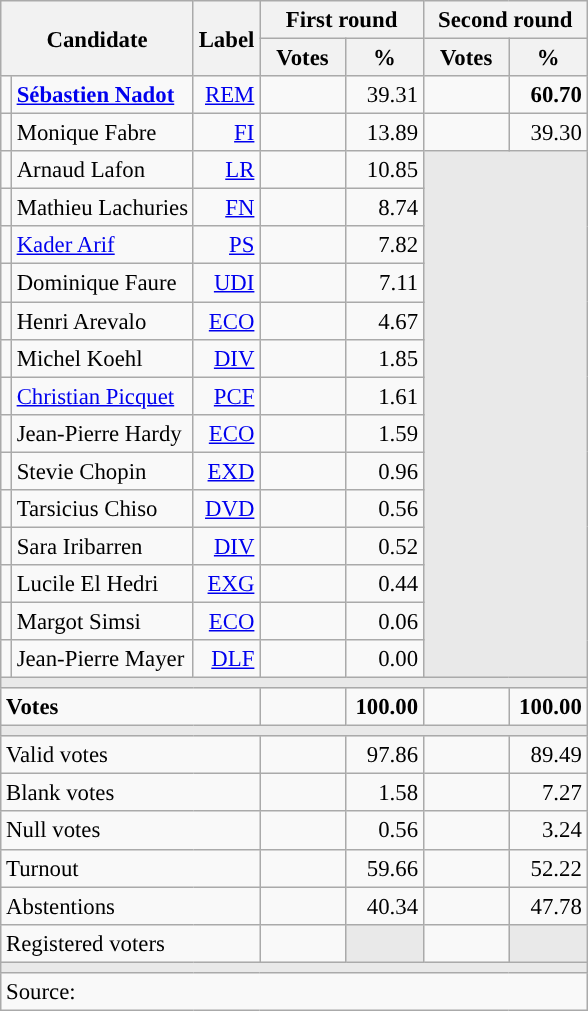<table class="wikitable" style="text-align:right;font-size:95%;">
<tr>
<th rowspan="2" colspan="2">Candidate</th>
<th rowspan="2">Label</th>
<th colspan="2">First round</th>
<th colspan="2">Second round</th>
</tr>
<tr>
<th style="width:50px;">Votes</th>
<th style="width:45px;">%</th>
<th style="width:50px;">Votes</th>
<th style="width:45px;">%</th>
</tr>
<tr>
<td style="color:inherit;background:"></td>
<td style="text-align:left;"><strong><a href='#'>Sébastien Nadot</a></strong></td>
<td><a href='#'>REM</a></td>
<td></td>
<td>39.31</td>
<td><strong></strong></td>
<td><strong>60.70</strong></td>
</tr>
<tr>
<td style="color:inherit;background:"></td>
<td style="text-align:left;">Monique Fabre</td>
<td><a href='#'>FI</a></td>
<td></td>
<td>13.89</td>
<td></td>
<td>39.30</td>
</tr>
<tr>
<td style="color:inherit;background:"></td>
<td style="text-align:left;">Arnaud Lafon</td>
<td><a href='#'>LR</a></td>
<td></td>
<td>10.85</td>
<td colspan="2" rowspan="14" style="background:#E9E9E9;"></td>
</tr>
<tr>
<td style="color:inherit;background:"></td>
<td style="text-align:left;">Mathieu Lachuries</td>
<td><a href='#'>FN</a></td>
<td></td>
<td>8.74</td>
</tr>
<tr>
<td style="color:inherit;background:"></td>
<td style="text-align:left;"><a href='#'>Kader Arif</a></td>
<td><a href='#'>PS</a></td>
<td></td>
<td>7.82</td>
</tr>
<tr>
<td style="color:inherit;background:"></td>
<td style="text-align:left;">Dominique Faure</td>
<td><a href='#'>UDI</a></td>
<td></td>
<td>7.11</td>
</tr>
<tr>
<td style="color:inherit;background:"></td>
<td style="text-align:left;">Henri Arevalo</td>
<td><a href='#'>ECO</a></td>
<td></td>
<td>4.67</td>
</tr>
<tr>
<td style="color:inherit;background:"></td>
<td style="text-align:left;">Michel Koehl</td>
<td><a href='#'>DIV</a></td>
<td></td>
<td>1.85</td>
</tr>
<tr>
<td style="color:inherit;background:"></td>
<td style="text-align:left;"><a href='#'>Christian Picquet</a></td>
<td><a href='#'>PCF</a></td>
<td></td>
<td>1.61</td>
</tr>
<tr>
<td style="color:inherit;background:"></td>
<td style="text-align:left;">Jean-Pierre Hardy</td>
<td><a href='#'>ECO</a></td>
<td></td>
<td>1.59</td>
</tr>
<tr>
<td style="color:inherit;background:"></td>
<td style="text-align:left;">Stevie Chopin</td>
<td><a href='#'>EXD</a></td>
<td></td>
<td>0.96</td>
</tr>
<tr>
<td style="color:inherit;background:"></td>
<td style="text-align:left;">Tarsicius Chiso</td>
<td><a href='#'>DVD</a></td>
<td></td>
<td>0.56</td>
</tr>
<tr>
<td style="color:inherit;background:"></td>
<td style="text-align:left;">Sara Iribarren</td>
<td><a href='#'>DIV</a></td>
<td></td>
<td>0.52</td>
</tr>
<tr>
<td style="color:inherit;background:"></td>
<td style="text-align:left;">Lucile El Hedri</td>
<td><a href='#'>EXG</a></td>
<td></td>
<td>0.44</td>
</tr>
<tr>
<td style="color:inherit;background:"></td>
<td style="text-align:left;">Margot Simsi</td>
<td><a href='#'>ECO</a></td>
<td></td>
<td>0.06</td>
</tr>
<tr>
<td style="color:inherit;background:"></td>
<td style="text-align:left;">Jean-Pierre Mayer</td>
<td><a href='#'>DLF</a></td>
<td></td>
<td>0.00</td>
</tr>
<tr>
<td colspan="7" style="background:#E9E9E9;"></td>
</tr>
<tr style="font-weight:bold;">
<td colspan="3" style="text-align:left;">Votes</td>
<td></td>
<td>100.00</td>
<td></td>
<td>100.00</td>
</tr>
<tr>
<td colspan="7" style="background:#E9E9E9;"></td>
</tr>
<tr>
<td colspan="3" style="text-align:left;">Valid votes</td>
<td></td>
<td>97.86</td>
<td></td>
<td>89.49</td>
</tr>
<tr>
<td colspan="3" style="text-align:left;">Blank votes</td>
<td></td>
<td>1.58</td>
<td></td>
<td>7.27</td>
</tr>
<tr>
<td colspan="3" style="text-align:left;">Null votes</td>
<td></td>
<td>0.56</td>
<td></td>
<td>3.24</td>
</tr>
<tr>
<td colspan="3" style="text-align:left;">Turnout</td>
<td></td>
<td>59.66</td>
<td></td>
<td>52.22</td>
</tr>
<tr>
<td colspan="3" style="text-align:left;">Abstentions</td>
<td></td>
<td>40.34</td>
<td></td>
<td>47.78</td>
</tr>
<tr>
<td colspan="3" style="text-align:left;">Registered voters</td>
<td></td>
<td style="color:inherit;background:#E9E9E9;"></td>
<td></td>
<td style="color:inherit;background:#E9E9E9;"></td>
</tr>
<tr>
<td colspan="7" style="background:#E9E9E9;"></td>
</tr>
<tr>
<td colspan="7" style="text-align:left;">Source: </td>
</tr>
</table>
